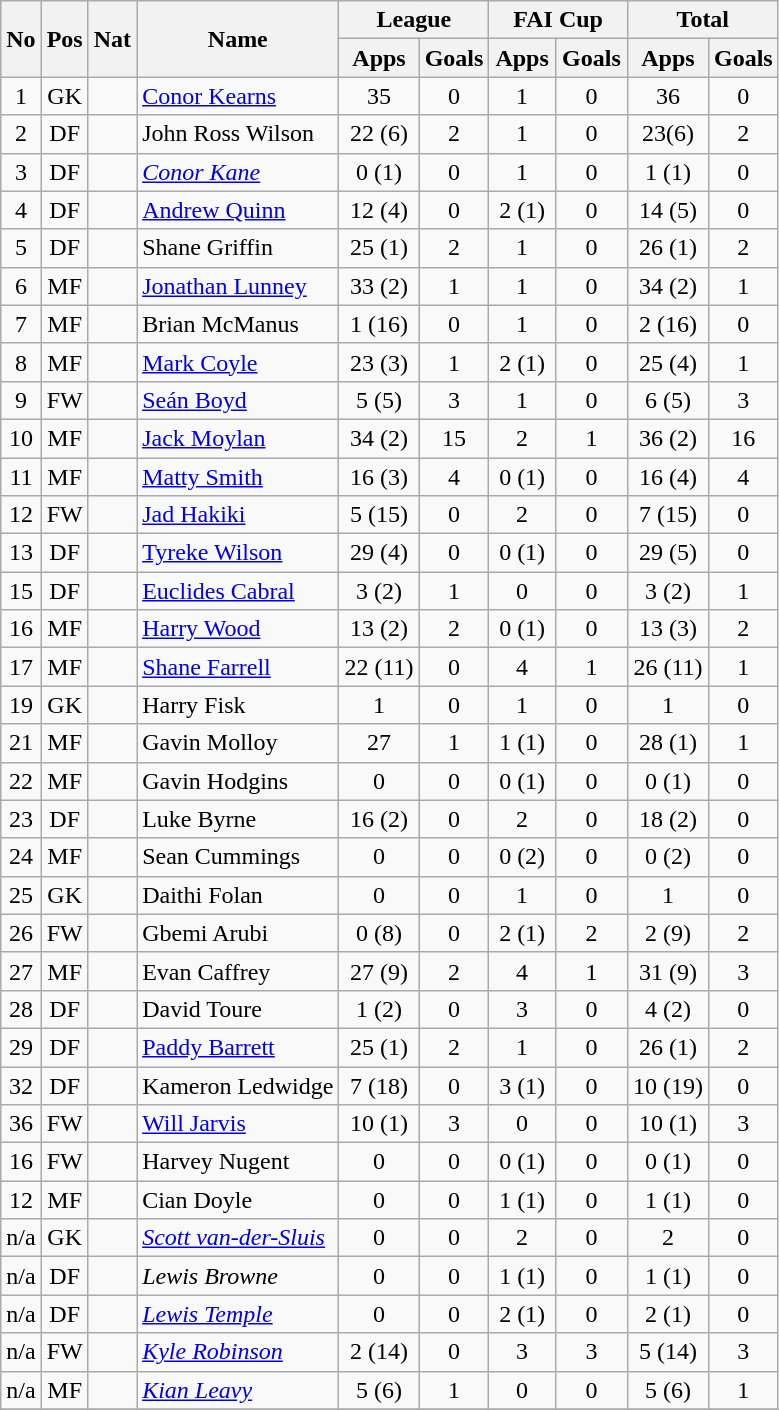<table class="wikitable sortable" style="text-align:center">
<tr>
<th rowspan="2">No</th>
<th rowspan="2">Pos</th>
<th rowspan="2">Nat</th>
<th rowspan="2">Name</th>
<th colspan="2" style="width:85px;">League</th>
<th colspan="2" style="width:85px;">FAI Cup</th>
<th colspan="2" style="width:85px;">Total</th>
</tr>
<tr>
<th>Apps</th>
<th>Goals</th>
<th>Apps</th>
<th>Goals</th>
<th>Apps</th>
<th>Goals</th>
</tr>
<tr>
<td>1</td>
<td>GK</td>
<td></td>
<td style="text-align:left;"><a href='#'>Conor Kearns</a></td>
<td>35</td>
<td>0</td>
<td>1</td>
<td>0</td>
<td>36</td>
<td>0</td>
</tr>
<tr>
<td>2</td>
<td>DF</td>
<td></td>
<td style="text-align:left;">John Ross Wilson</td>
<td>22 (6)</td>
<td>2</td>
<td>1</td>
<td>0</td>
<td>23(6)</td>
<td>2</td>
</tr>
<tr>
<td>3</td>
<td>DF</td>
<td></td>
<td style="text-align:left;"><em><a href='#'>Conor Kane</a></em></td>
<td>0 (1)</td>
<td>0</td>
<td>1</td>
<td>0</td>
<td>1 (1)</td>
<td>0</td>
</tr>
<tr>
<td>4</td>
<td>DF</td>
<td></td>
<td style="text-align:left;"><a href='#'>Andrew Quinn</a></td>
<td>12 (4)</td>
<td>0</td>
<td>2 (1)</td>
<td>0</td>
<td>14 (5)</td>
<td>0</td>
</tr>
<tr>
<td>5</td>
<td>DF</td>
<td></td>
<td style="text-align:left;">Shane Griffin</td>
<td>25 (1)</td>
<td>2</td>
<td>1</td>
<td>0</td>
<td>26 (1)</td>
<td>2</td>
</tr>
<tr>
<td>6</td>
<td>MF</td>
<td></td>
<td style="text-align:left;"><a href='#'>Jonathan Lunney</a></td>
<td>33 (2)</td>
<td>1</td>
<td>1</td>
<td>0</td>
<td>34 (2)</td>
<td>1</td>
</tr>
<tr>
<td>7</td>
<td>MF</td>
<td></td>
<td style="text-align:left;">Brian McManus</td>
<td>1 (16)</td>
<td>0</td>
<td>1</td>
<td>0</td>
<td>2 (16)</td>
<td>0</td>
</tr>
<tr>
<td>8</td>
<td>MF</td>
<td></td>
<td style="text-align:left;"><a href='#'>Mark Coyle</a></td>
<td>23 (3)</td>
<td>1</td>
<td>2 (1)</td>
<td>0</td>
<td>25 (4)</td>
<td>1</td>
</tr>
<tr>
<td>9</td>
<td>FW</td>
<td></td>
<td style="text-align:left;"><a href='#'>Seán Boyd</a></td>
<td>5 (5)</td>
<td>3</td>
<td>1</td>
<td>0</td>
<td>6 (5)</td>
<td>3</td>
</tr>
<tr>
<td>10</td>
<td>MF</td>
<td></td>
<td style="text-align:left;"><a href='#'>Jack Moylan</a></td>
<td>34 (2)</td>
<td>15</td>
<td>2</td>
<td>1</td>
<td>36 (2)</td>
<td>16</td>
</tr>
<tr>
<td>11</td>
<td>MF</td>
<td></td>
<td style="text-align:left;"><a href='#'>Matty Smith</a></td>
<td>16 (3)</td>
<td>4</td>
<td>0 (1)</td>
<td>0</td>
<td>16 (4)</td>
<td>4</td>
</tr>
<tr>
<td>12</td>
<td>FW</td>
<td></td>
<td style="text-align:left;"><a href='#'>Jad Hakiki</a></td>
<td>5 (15)</td>
<td>0</td>
<td>2</td>
<td>0</td>
<td>7 (15)</td>
<td>0</td>
</tr>
<tr>
<td>13</td>
<td>DF</td>
<td></td>
<td style="text-align:left;"><a href='#'>Tyreke Wilson</a></td>
<td>29 (4)</td>
<td>0</td>
<td>0 (1)</td>
<td>0</td>
<td>29 (5)</td>
<td>0</td>
</tr>
<tr>
<td>15</td>
<td>DF</td>
<td></td>
<td style="text-align:left;"><a href='#'>Euclides Cabral</a></td>
<td>3 (2)</td>
<td>1</td>
<td>0</td>
<td>0</td>
<td>3 (2)</td>
<td>1</td>
</tr>
<tr>
<td>16</td>
<td>MF</td>
<td></td>
<td style="text-align:left;"><a href='#'>Harry Wood</a></td>
<td>13 (2)</td>
<td>2</td>
<td>0 (1)</td>
<td>0</td>
<td>13 (3)</td>
<td>2</td>
</tr>
<tr>
<td>17</td>
<td>MF</td>
<td></td>
<td style="text-align:left;"><a href='#'>Shane Farrell</a></td>
<td>22 (11)</td>
<td>0</td>
<td>4</td>
<td>1</td>
<td>26 (11)</td>
<td>1</td>
</tr>
<tr>
<td>19</td>
<td>GK</td>
<td></td>
<td style="text-align:left;">Harry Fisk</td>
<td>1</td>
<td>0</td>
<td>1</td>
<td>0</td>
<td>1</td>
<td>0</td>
</tr>
<tr>
<td>21</td>
<td>MF</td>
<td></td>
<td style="text-align:left;">Gavin Molloy</td>
<td>27</td>
<td>1</td>
<td>1 (1)</td>
<td>0</td>
<td>28 (1)</td>
<td>1</td>
</tr>
<tr>
<td>22</td>
<td>MF</td>
<td></td>
<td style="text-align:left;">Gavin Hodgins</td>
<td>0</td>
<td>0</td>
<td>0 (1)</td>
<td>0</td>
<td>0 (1)</td>
<td>0</td>
</tr>
<tr>
<td>23</td>
<td>DF</td>
<td></td>
<td style="text-align:left;">Luke Byrne</td>
<td>16 (2)</td>
<td>0</td>
<td>2</td>
<td>0</td>
<td>18 (2)</td>
<td>0</td>
</tr>
<tr>
<td>24</td>
<td>MF</td>
<td></td>
<td style="text-align:left;">Sean Cummings</td>
<td>0</td>
<td>0</td>
<td>0 (2)</td>
<td>0</td>
<td>0 (2)</td>
<td>0</td>
</tr>
<tr>
<td>25</td>
<td>GK</td>
<td></td>
<td style="text-align:left;">Daithi Folan</td>
<td>0</td>
<td>0</td>
<td>1</td>
<td>0</td>
<td>1</td>
<td>0</td>
</tr>
<tr>
<td>26</td>
<td>FW</td>
<td></td>
<td style="text-align:left;">Gbemi Arubi</td>
<td>0 (8)</td>
<td>0</td>
<td>2 (1)</td>
<td>2</td>
<td>2 (9)</td>
<td>2</td>
</tr>
<tr>
<td>27</td>
<td>MF</td>
<td></td>
<td style="text-align:left;">Evan Caffrey</td>
<td>27 (9)</td>
<td>2</td>
<td>4</td>
<td>1</td>
<td>31 (9)</td>
<td>3</td>
</tr>
<tr>
<td>28</td>
<td>DF</td>
<td></td>
<td style="text-align:left;">David Toure</td>
<td>1 (2)</td>
<td>0</td>
<td>3</td>
<td>0</td>
<td>4 (2)</td>
<td>0</td>
</tr>
<tr>
<td>29</td>
<td>DF</td>
<td></td>
<td style="text-align:left;"><a href='#'>Paddy Barrett</a></td>
<td>25 (1)</td>
<td>2</td>
<td>1</td>
<td>0</td>
<td>26 (1)</td>
<td>2</td>
</tr>
<tr>
<td>32</td>
<td>DF</td>
<td></td>
<td style="text-align:left;">Kameron Ledwidge</td>
<td>7 (18)</td>
<td>0</td>
<td>3 (1)</td>
<td>0</td>
<td>10 (19)</td>
<td>0</td>
</tr>
<tr>
<td>36</td>
<td>FW</td>
<td></td>
<td style="text-align:left;"><a href='#'>Will Jarvis</a></td>
<td>10 (1)</td>
<td>3</td>
<td>0</td>
<td>0</td>
<td>10 (1)</td>
<td>3</td>
</tr>
<tr>
<td>16</td>
<td>FW</td>
<td></td>
<td style="text-align:left;">Harvey Nugent</td>
<td>0</td>
<td>0</td>
<td>0 (1)</td>
<td>0</td>
<td>0 (1)</td>
<td>0</td>
</tr>
<tr>
<td>12</td>
<td>MF</td>
<td></td>
<td style="text-align:left;">Cian Doyle</td>
<td>0</td>
<td>0</td>
<td>1 (1)</td>
<td>0</td>
<td>1 (1)</td>
<td>0</td>
</tr>
<tr>
<td>n/a</td>
<td>GK</td>
<td></td>
<td style="text-align:left;"><em><a href='#'>Scott van-der-Sluis</a></em></td>
<td>0</td>
<td>0</td>
<td>2</td>
<td>0</td>
<td>2</td>
<td>0</td>
</tr>
<tr>
<td>n/a</td>
<td>DF</td>
<td></td>
<td style="text-align:left;"><em>Lewis Browne</em></td>
<td>0</td>
<td>0</td>
<td>1 (1)</td>
<td>0</td>
<td>1 (1)</td>
<td>0</td>
</tr>
<tr>
<td>n/a</td>
<td>DF</td>
<td></td>
<td style="text-align:left;"><em><a href='#'>Lewis Temple</a></em></td>
<td>0</td>
<td>0</td>
<td>2 (1)</td>
<td>0</td>
<td>2 (1)</td>
<td>0</td>
</tr>
<tr>
<td>n/a</td>
<td>FW</td>
<td></td>
<td style="text-align:left;"><em><a href='#'>Kyle Robinson</a></em></td>
<td>2 (14)</td>
<td>0</td>
<td>3</td>
<td>3</td>
<td>5 (14)</td>
<td>3</td>
</tr>
<tr>
<td>n/a</td>
<td>MF</td>
<td></td>
<td style="text-align:left;"><em><a href='#'>Kian Leavy</a></em></td>
<td>5 (6)</td>
<td>1</td>
<td>0</td>
<td>0</td>
<td>5 (6)</td>
<td>1</td>
</tr>
<tr>
</tr>
</table>
